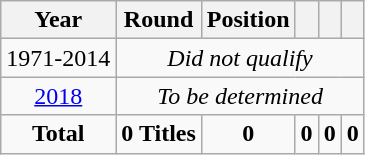<table class="wikitable" style="text-align: center;">
<tr>
<th>Year</th>
<th>Round</th>
<th>Position</th>
<th></th>
<th></th>
<th></th>
</tr>
<tr>
<td>1971-2014</td>
<td colspan="5" rowspan="1"><em>Did not qualify</em></td>
</tr>
<tr>
<td> <a href='#'>2018</a></td>
<td colspan=5><em>To be determined</em></td>
</tr>
<tr>
<td colspan=1><strong>Total</strong></td>
<td><strong>0 Titles</strong></td>
<td><strong>0</strong></td>
<td><strong>0</strong></td>
<td><strong>0</strong></td>
<td><strong>0</strong></td>
</tr>
</table>
